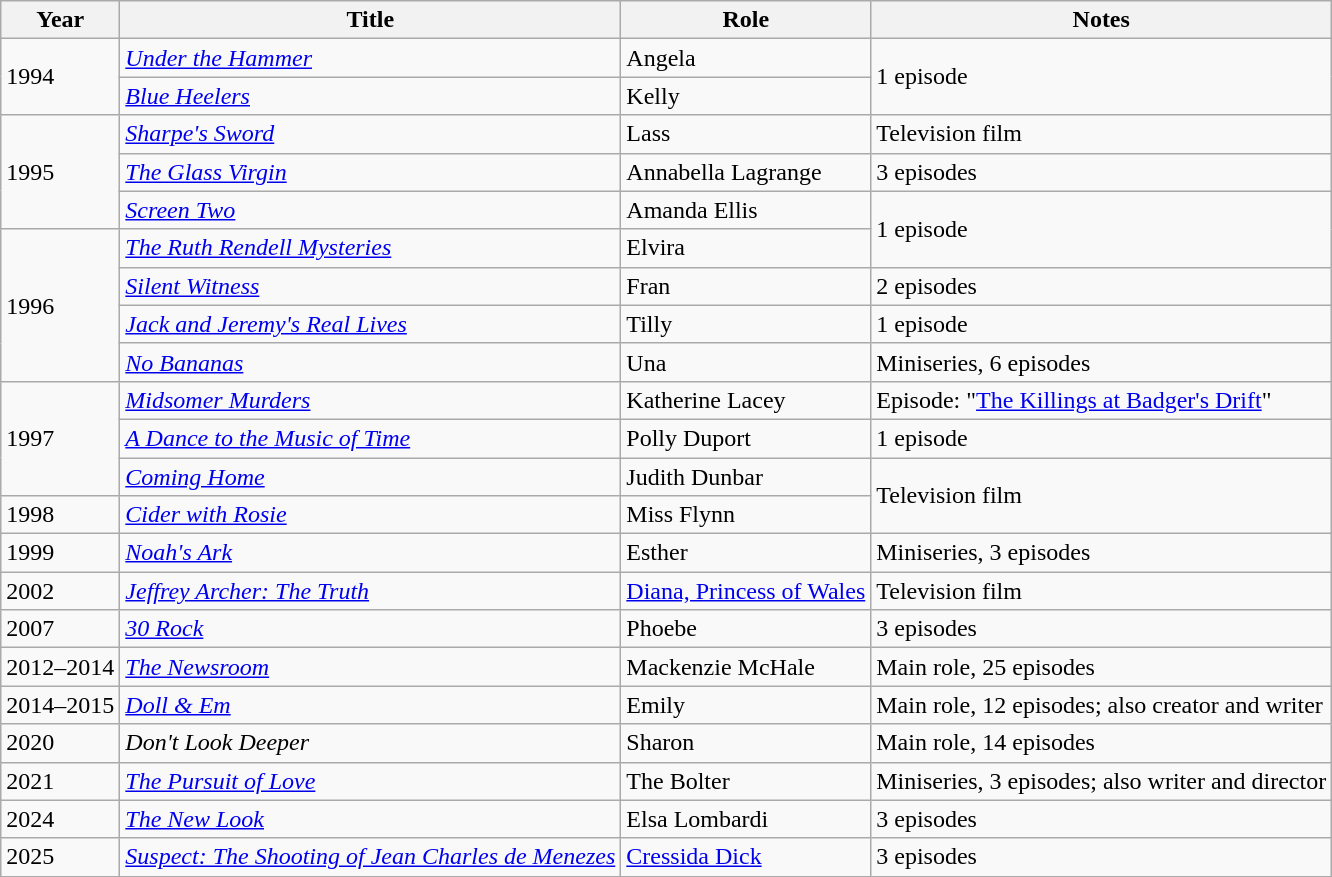<table class="wikitable sortable plainrowheaders">
<tr>
<th scope="col">Year</th>
<th scope="col">Title</th>
<th scope="col">Role</th>
<th scope="col" class="unsortable">Notes</th>
</tr>
<tr>
<td rowspan="2">1994</td>
<td><em><a href='#'>Under the Hammer</a></em></td>
<td>Angela</td>
<td rowspan="2">1 episode</td>
</tr>
<tr>
<td><em><a href='#'>Blue Heelers</a></em></td>
<td>Kelly</td>
</tr>
<tr>
<td rowspan="3">1995</td>
<td><em><a href='#'>Sharpe's Sword</a></em></td>
<td>Lass</td>
<td>Television film</td>
</tr>
<tr>
<td><em><a href='#'>The Glass Virgin</a></em></td>
<td>Annabella Lagrange</td>
<td>3 episodes</td>
</tr>
<tr>
<td><em><a href='#'>Screen Two</a></em></td>
<td>Amanda Ellis</td>
<td rowspan="2">1 episode</td>
</tr>
<tr>
<td rowspan="4">1996</td>
<td><em><a href='#'>The Ruth Rendell Mysteries</a></em></td>
<td>Elvira</td>
</tr>
<tr>
<td><em><a href='#'>Silent Witness</a></em></td>
<td>Fran</td>
<td>2 episodes</td>
</tr>
<tr>
<td><em><a href='#'>Jack and Jeremy's Real Lives</a></em></td>
<td>Tilly</td>
<td>1 episode</td>
</tr>
<tr>
<td><em><a href='#'>No Bananas</a></em></td>
<td>Una</td>
<td>Miniseries, 6 episodes</td>
</tr>
<tr>
<td rowspan="3">1997</td>
<td><em><a href='#'>Midsomer Murders</a></em></td>
<td>Katherine Lacey</td>
<td>Episode: "<a href='#'>The Killings at Badger's Drift</a>"</td>
</tr>
<tr>
<td><em><a href='#'>A Dance to the Music of Time</a></em></td>
<td>Polly Duport</td>
<td>1 episode</td>
</tr>
<tr>
<td><em><a href='#'>Coming Home</a></em></td>
<td>Judith Dunbar</td>
<td rowspan="2">Television film</td>
</tr>
<tr>
<td>1998</td>
<td><em><a href='#'>Cider with Rosie</a></em></td>
<td>Miss Flynn</td>
</tr>
<tr>
<td>1999</td>
<td><em><a href='#'>Noah's Ark</a></em></td>
<td>Esther</td>
<td>Miniseries, 3 episodes</td>
</tr>
<tr>
<td>2002</td>
<td><em><a href='#'>Jeffrey Archer: The Truth</a></em></td>
<td><a href='#'>Diana, Princess of Wales</a></td>
<td>Television film</td>
</tr>
<tr>
<td>2007</td>
<td><em><a href='#'>30 Rock</a></em></td>
<td>Phoebe</td>
<td>3 episodes</td>
</tr>
<tr>
<td>2012–2014</td>
<td><em><a href='#'>The Newsroom</a></em></td>
<td>Mackenzie McHale</td>
<td>Main role, 25 episodes</td>
</tr>
<tr>
<td>2014–2015</td>
<td><em><a href='#'>Doll & Em</a></em></td>
<td>Emily</td>
<td>Main role, 12 episodes; also creator and writer</td>
</tr>
<tr>
<td>2020</td>
<td><em>Don't Look Deeper</em></td>
<td>Sharon</td>
<td>Main role, 14 episodes</td>
</tr>
<tr>
<td>2021</td>
<td><em><a href='#'>The Pursuit of Love</a></em></td>
<td>The Bolter</td>
<td>Miniseries, 3 episodes; also writer and director</td>
</tr>
<tr>
<td>2024</td>
<td><em><a href='#'>The New Look</a></em></td>
<td>Elsa Lombardi</td>
<td>3 episodes</td>
</tr>
<tr>
<td>2025</td>
<td><em><a href='#'>Suspect: The Shooting of Jean Charles de Menezes</a></em></td>
<td><a href='#'>Cressida Dick</a></td>
<td>3 episodes</td>
</tr>
</table>
